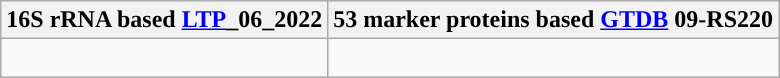<table class="wikitable">
<tr>
<th colspan=1>16S rRNA based <a href='#'>LTP</a>_06_2022</th>
<th colspan=1>53 marker proteins based <a href='#'>GTDB</a> 09-RS220</th>
</tr>
<tr>
<td style="vertical-align:top"><br></td>
<td><br></td>
</tr>
</table>
